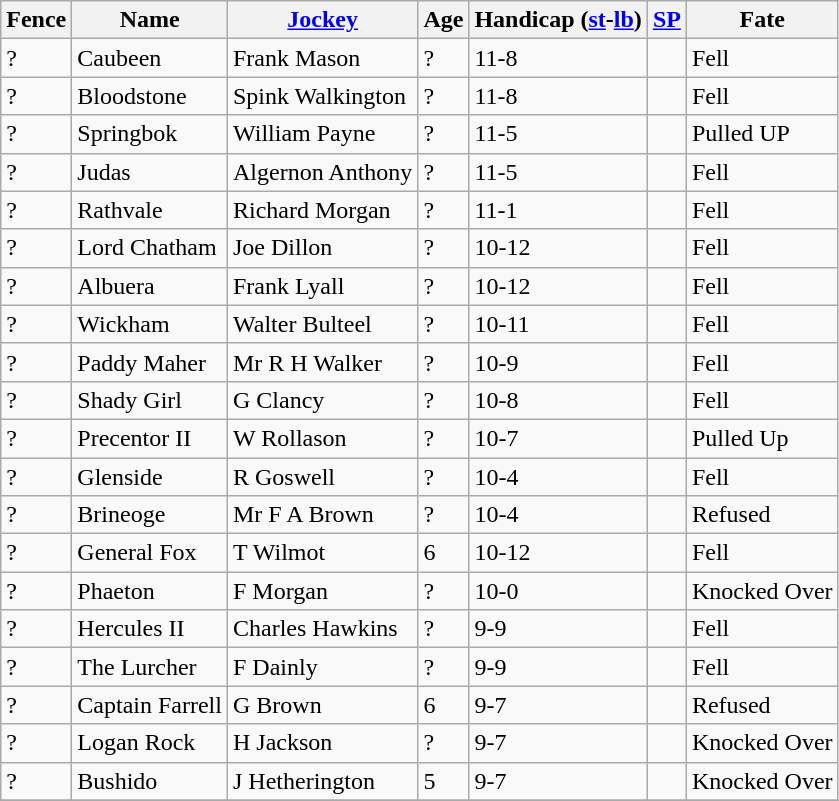<table class="wikitable sortable">
<tr>
<th>Fence</th>
<th>Name</th>
<th><a href='#'>Jockey</a></th>
<th>Age</th>
<th>Handicap (<a href='#'>st</a>-<a href='#'>lb</a>)</th>
<th><a href='#'>SP</a></th>
<th>Fate</th>
</tr>
<tr>
<td>?</td>
<td>Caubeen</td>
<td>Frank Mason</td>
<td>?</td>
<td>11-8</td>
<td></td>
<td>Fell</td>
</tr>
<tr>
<td>?</td>
<td>Bloodstone</td>
<td>Spink Walkington</td>
<td>?</td>
<td>11-8</td>
<td></td>
<td>Fell</td>
</tr>
<tr>
<td>?</td>
<td>Springbok</td>
<td>William Payne</td>
<td>?</td>
<td>11-5</td>
<td></td>
<td>Pulled UP</td>
</tr>
<tr>
<td>?</td>
<td>Judas</td>
<td>Algernon Anthony</td>
<td>?</td>
<td>11-5</td>
<td></td>
<td>Fell</td>
</tr>
<tr>
<td>?</td>
<td>Rathvale</td>
<td>Richard Morgan</td>
<td>?</td>
<td>11-1</td>
<td></td>
<td>Fell</td>
</tr>
<tr>
<td>?</td>
<td>Lord Chatham</td>
<td>Joe Dillon</td>
<td>?</td>
<td>10-12</td>
<td></td>
<td>Fell</td>
</tr>
<tr>
<td>?</td>
<td>Albuera</td>
<td>Frank Lyall</td>
<td>?</td>
<td>10-12</td>
<td></td>
<td>Fell</td>
</tr>
<tr>
<td>?</td>
<td>Wickham</td>
<td>Walter Bulteel</td>
<td>?</td>
<td>10-11</td>
<td></td>
<td>Fell</td>
</tr>
<tr>
<td>?</td>
<td>Paddy Maher</td>
<td>Mr R H Walker</td>
<td>?</td>
<td>10-9</td>
<td></td>
<td>Fell</td>
</tr>
<tr>
<td>?</td>
<td>Shady Girl</td>
<td>G Clancy</td>
<td>?</td>
<td>10-8</td>
<td></td>
<td>Fell</td>
</tr>
<tr>
<td>?</td>
<td>Precentor II</td>
<td>W Rollason</td>
<td>?</td>
<td>10-7</td>
<td></td>
<td>Pulled Up</td>
</tr>
<tr>
<td>?</td>
<td>Glenside</td>
<td>R Goswell</td>
<td>?</td>
<td>10-4</td>
<td></td>
<td>Fell</td>
</tr>
<tr>
<td>?</td>
<td>Brineoge</td>
<td>Mr F A Brown</td>
<td>?</td>
<td>10-4</td>
<td></td>
<td>Refused</td>
</tr>
<tr>
<td>?</td>
<td>General Fox</td>
<td>T Wilmot</td>
<td>6</td>
<td>10-12</td>
<td></td>
<td>Fell</td>
</tr>
<tr>
<td>?</td>
<td>Phaeton</td>
<td>F Morgan</td>
<td>?</td>
<td>10-0</td>
<td></td>
<td>Knocked Over</td>
</tr>
<tr>
<td>?</td>
<td>Hercules II</td>
<td>Charles Hawkins</td>
<td>?</td>
<td>9-9</td>
<td></td>
<td>Fell</td>
</tr>
<tr>
<td>?</td>
<td>The Lurcher</td>
<td>F Dainly</td>
<td>?</td>
<td>9-9</td>
<td></td>
<td>Fell</td>
</tr>
<tr>
<td>?</td>
<td>Captain Farrell</td>
<td>G Brown</td>
<td>6</td>
<td>9-7</td>
<td></td>
<td>Refused</td>
</tr>
<tr>
<td>?</td>
<td>Logan Rock</td>
<td>H Jackson</td>
<td>?</td>
<td>9-7</td>
<td></td>
<td>Knocked Over</td>
</tr>
<tr>
<td>?</td>
<td>Bushido</td>
<td>J Hetherington</td>
<td>5</td>
<td>9-7</td>
<td></td>
<td>Knocked Over</td>
</tr>
<tr>
</tr>
</table>
